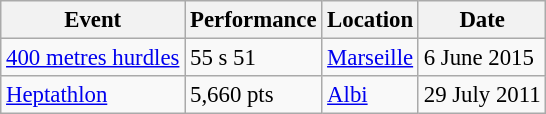<table class="wikitable" style="border-collapse: collapse; font-size: 95%;">
<tr>
<th scope=col>Event</th>
<th scope=col>Performance</th>
<th scope=col>Location</th>
<th scope=col>Date</th>
</tr>
<tr>
<td><a href='#'>400 metres hurdles</a></td>
<td>55 s 51</td>
<td> <a href='#'>Marseille</a></td>
<td>6 June 2015</td>
</tr>
<tr>
<td><a href='#'>Heptathlon</a></td>
<td>5,660 pts</td>
<td> <a href='#'>Albi</a></td>
<td>29 July 2011</td>
</tr>
</table>
